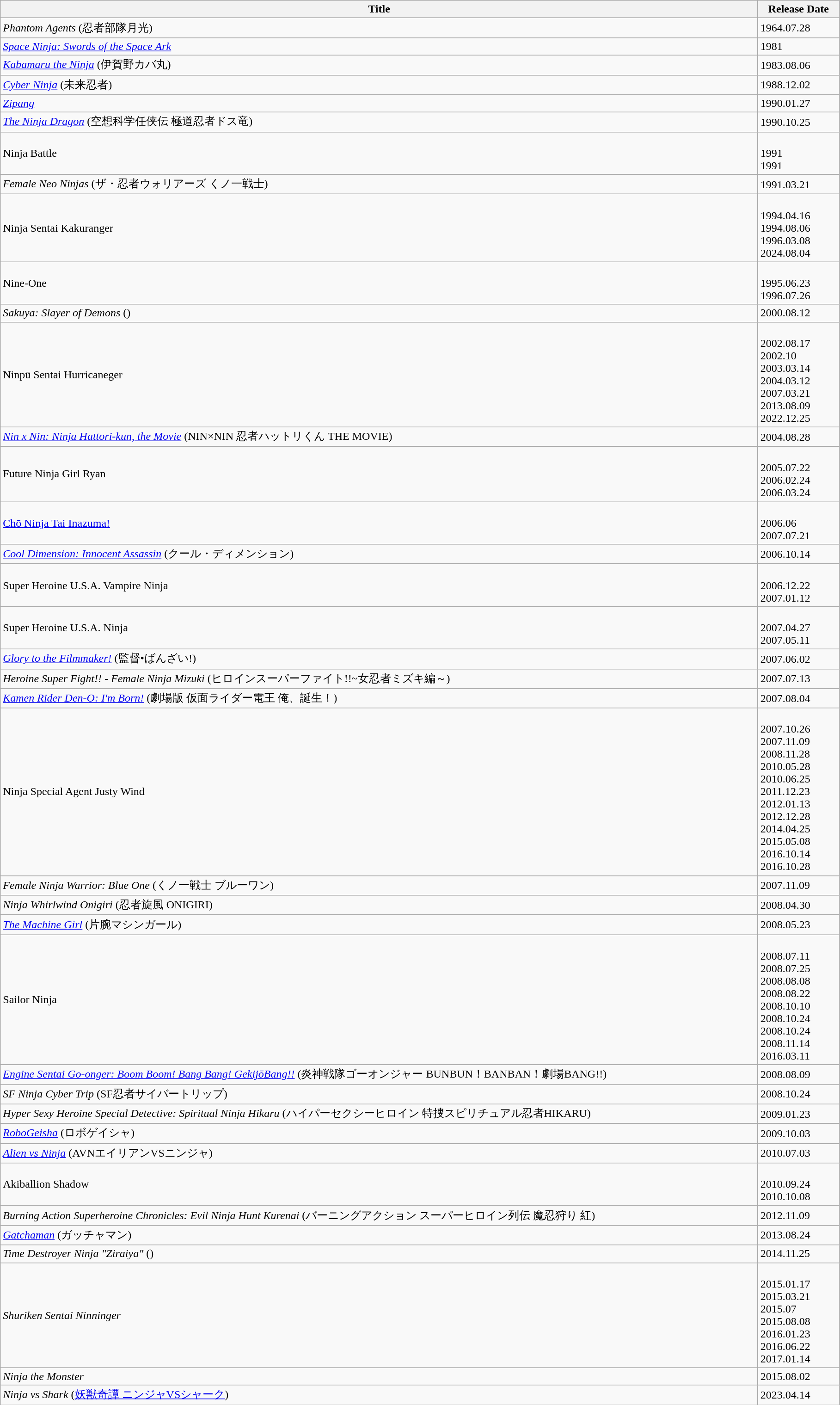<table class="wikitable">
<tr>
<th width="1085">Title</th>
<th width="110">Release Date</th>
</tr>
<tr>
<td><em>Phantom Agents</em> (忍者部隊月光) </td>
<td>1964.07.28</td>
</tr>
<tr>
<td><em><a href='#'>Space Ninja: Swords of the Space Ark</a></em> </td>
<td>1981</td>
</tr>
<tr>
<td><em> <a href='#'>Kabamaru the Ninja</a></em> (伊賀野カバ丸)</td>
<td>1983.08.06</td>
</tr>
<tr>
<td><em><a href='#'>Cyber Ninja</a></em> (未来忍者)</td>
<td>1988.12.02</td>
</tr>
<tr>
<td><em><a href='#'>Zipang</a></em></td>
<td>1990.01.27</td>
</tr>
<tr>
<td><em><a href='#'>The Ninja Dragon</a></em> (空想科学任侠伝 極道忍者ドス竜)</td>
<td>1990.10.25</td>
</tr>
<tr>
<td>Ninja Battle<br></td>
<td><br>1991<br>1991</td>
</tr>
<tr>
<td><em>Female Neo Ninjas</em> (ザ・忍者ウォリアーズ くノ一戦士)</td>
<td>1991.03.21</td>
</tr>
<tr>
<td>Ninja Sentai Kakuranger <br></td>
<td><br>1994.04.16<br>1994.08.06<br>1996.03.08<br>2024.08.04</td>
</tr>
<tr>
<td>Nine-One<br></td>
<td><br>1995.06.23<br>1996.07.26</td>
</tr>
<tr>
<td><em>Sakuya: Slayer of Demons</em> ()</td>
<td>2000.08.12</td>
</tr>
<tr>
<td>Ninpū Sentai Hurricaneger <br></td>
<td><br>2002.08.17<br>2002.10<br>2003.03.14<br>2004.03.12<br>2007.03.21<br>2013.08.09<br>2022.12.25</td>
</tr>
<tr>
<td><em><a href='#'>Nin x Nin: Ninja Hattori-kun, the Movie</a></em> (NIN×NIN 忍者ハットリくん THE MOVIE)</td>
<td>2004.08.28</td>
</tr>
<tr>
<td>Future Ninja Girl Ryan<br></td>
<td><br>2005.07.22<br>2006.02.24<br>2006.03.24</td>
</tr>
<tr>
<td><a href='#'>Chō Ninja Tai Inazuma!</a> <br></td>
<td><br>2006.06<br>2007.07.21</td>
</tr>
<tr>
<td><em><a href='#'>Cool Dimension: Innocent Assassin</a></em> (クール・ディメンション)</td>
<td>2006.10.14</td>
</tr>
<tr>
<td>Super Heroine U.S.A. Vampire Ninja<br></td>
<td><br>2006.12.22<br>2007.01.12</td>
</tr>
<tr>
<td>Super Heroine U.S.A. Ninja<br></td>
<td><br>2007.04.27<br>2007.05.11</td>
</tr>
<tr>
<td><em><a href='#'>Glory to the Filmmaker!</a></em> (監督•ばんざい!)</td>
<td>2007.06.02</td>
</tr>
<tr>
<td><em>Heroine Super Fight!! - Female Ninja Mizuki</em> (ヒロインスーパーファイト!!~女忍者ミズキ編～)  </td>
<td>2007.07.13</td>
</tr>
<tr>
<td><em><a href='#'>Kamen Rider Den-O: I'm Born!</a></em> (劇場版 仮面ライダー電王 俺、誕生！) </td>
<td>2007.08.04</td>
</tr>
<tr>
<td>Ninja Special Agent Justy Wind<br></td>
<td><br>2007.10.26<br>2007.11.09<br>2008.11.28<br>2010.05.28<br>2010.06.25<br>2011.12.23<br>2012.01.13<br>2012.12.28<br>2014.04.25<br>2015.05.08<br>2016.10.14<br>2016.10.28</td>
</tr>
<tr>
<td><em>Female Ninja Warrior: Blue One</em> (くノ一戦士 ブルーワン)  </td>
<td>2007.11.09</td>
</tr>
<tr>
<td><em>Ninja Whirlwind Onigiri</em> (忍者旋風 ONIGIRI)</td>
<td>2008.04.30</td>
</tr>
<tr>
<td><em><a href='#'>The Machine Girl</a></em> (片腕マシンガール)</td>
<td>2008.05.23</td>
</tr>
<tr>
<td>Sailor Ninja<br></td>
<td><br>2008.07.11<br>2008.07.25<br>2008.08.08<br>2008.08.22<br>2008.10.10<br>2008.10.24<br>2008.10.24<br>2008.11.14<br>2016.03.11</td>
</tr>
<tr>
<td><em><a href='#'>Engine Sentai Go-onger: Boom Boom! Bang Bang! GekijōBang!!</a></em> (炎神戦隊ゴーオンジャー BUNBUN！BANBAN！劇場BANG!!)</td>
<td>2008.08.09</td>
</tr>
<tr>
<td><em>SF Ninja Cyber Trip</em> (SF忍者サイバートリップ) </td>
<td>2008.10.24</td>
</tr>
<tr>
<td><em>Hyper Sexy Heroine Special Detective: Spiritual Ninja Hikaru</em> (ハイパーセクシーヒロイン 特捜スピリチュアル忍者HIKARU)  </td>
<td>2009.01.23</td>
</tr>
<tr>
<td><em><a href='#'>RoboGeisha</a></em> (ロボゲイシャ)</td>
<td>2009.10.03</td>
</tr>
<tr>
<td><em><a href='#'>Alien vs Ninja</a></em> (AVNエイリアンVSニンジャ)</td>
<td>2010.07.03</td>
</tr>
<tr>
<td>Akiballion Shadow<br></td>
<td><br>2010.09.24<br>2010.10.08</td>
</tr>
<tr>
<td><em>Burning Action Superheroine Chronicles: Evil Ninja Hunt Kurenai</em> (バーニングアクション スーパーヒロイン列伝 魔忍狩り 紅)  </td>
<td>2012.11.09</td>
</tr>
<tr>
<td><em><a href='#'>Gatchaman</a></em> (ガッチャマン) </td>
<td>2013.08.24</td>
</tr>
<tr>
<td><em>Time Destroyer Ninja "Ziraiya"</em> ()</td>
<td>2014.11.25</td>
</tr>
<tr>
<td><em>Shuriken Sentai Ninninger</em> <br></td>
<td><br>2015.01.17<br>2015.03.21<br>2015.07<br>2015.08.08<br>2016.01.23<br>2016.06.22<br>2017.01.14</td>
</tr>
<tr>
<td><em>Ninja the Monster</em></td>
<td>2015.08.02</td>
</tr>
<tr>
<td><em>Ninja vs Shark</em> (<a href='#'>妖獣奇譚 ニンジャVSシャーク</a>)</td>
<td>2023.04.14</td>
</tr>
</table>
